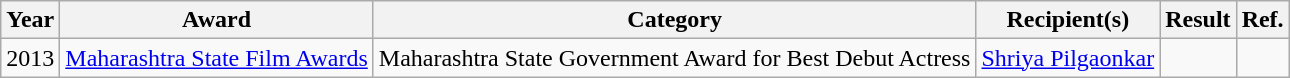<table class="wikitable sortable">
<tr>
<th>Year</th>
<th>Award</th>
<th>Category</th>
<th>Recipient(s)</th>
<th>Result</th>
<th>Ref.</th>
</tr>
<tr>
<td>2013</td>
<td><a href='#'>Maharashtra State Film Awards</a></td>
<td>Maharashtra State Government Award for Best Debut Actress</td>
<td><a href='#'>Shriya Pilgaonkar</a></td>
<td></td>
<td style="text-align:center;"></td>
</tr>
</table>
